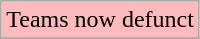<table class="wikitable">
<tr align="center" style="background:#fbb;">
<td>Teams now defunct</td>
</tr>
<tr align="center">
</tr>
</table>
